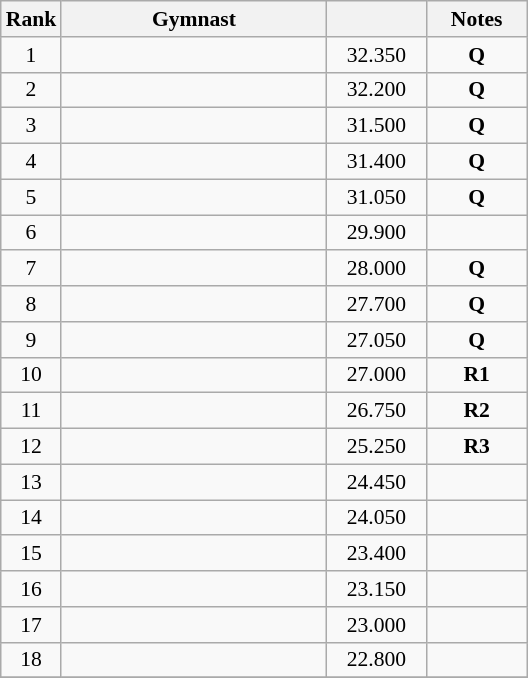<table class="wikitable sortable" style="text-align:center; font-size:90%">
<tr>
<th scope="col" style="width:20px;">Rank</th>
<th ! scope="col" style="width:170px;">Gymnast</th>
<th ! scope="col" style="width:60px;"></th>
<th ! scope="col" style="width:60px;">Notes</th>
</tr>
<tr>
<td>1</td>
<td align=left></td>
<td>32.350</td>
<td><strong>Q</strong></td>
</tr>
<tr>
<td>2</td>
<td align=left></td>
<td>32.200</td>
<td><strong>Q</strong></td>
</tr>
<tr>
<td>3</td>
<td align=left></td>
<td>31.500</td>
<td><strong>Q</strong></td>
</tr>
<tr>
<td>4</td>
<td align=left></td>
<td>31.400</td>
<td><strong>Q</strong></td>
</tr>
<tr>
<td>5</td>
<td align=left></td>
<td>31.050</td>
<td><strong>Q</strong></td>
</tr>
<tr>
<td>6</td>
<td align=left></td>
<td>29.900</td>
<td></td>
</tr>
<tr>
<td>7</td>
<td align=left></td>
<td>28.000</td>
<td><strong>Q</strong></td>
</tr>
<tr>
<td>8</td>
<td align=left></td>
<td>27.700</td>
<td><strong>Q</strong></td>
</tr>
<tr>
<td>9</td>
<td align=left></td>
<td>27.050</td>
<td><strong>Q</strong></td>
</tr>
<tr>
<td>10</td>
<td align=left></td>
<td>27.000</td>
<td><strong>R1</strong></td>
</tr>
<tr>
<td>11</td>
<td align=left></td>
<td>26.750</td>
<td><strong>R2</strong></td>
</tr>
<tr>
<td>12</td>
<td align=left></td>
<td>25.250</td>
<td><strong>R3</strong></td>
</tr>
<tr>
<td>13</td>
<td align=left></td>
<td>24.450</td>
<td></td>
</tr>
<tr>
<td>14</td>
<td align=left></td>
<td>24.050</td>
<td></td>
</tr>
<tr>
<td>15</td>
<td align=left></td>
<td>23.400</td>
<td></td>
</tr>
<tr>
<td>16</td>
<td align=left></td>
<td>23.150</td>
<td></td>
</tr>
<tr>
<td>17</td>
<td align=left></td>
<td>23.000</td>
<td></td>
</tr>
<tr>
<td>18</td>
<td align=left></td>
<td>22.800</td>
<td></td>
</tr>
<tr>
</tr>
</table>
